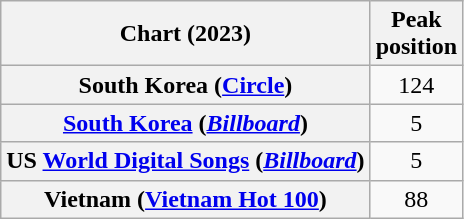<table class="wikitable sortable plainrowheaders" style="text-align:center">
<tr>
<th scope="col">Chart (2023)</th>
<th scope="col">Peak<br>position</th>
</tr>
<tr>
<th scope="row">South Korea (<a href='#'>Circle</a>)</th>
<td>124</td>
</tr>
<tr>
<th scope="row"><a href='#'>South Korea</a> (<em><a href='#'>Billboard</a></em>)</th>
<td>5</td>
</tr>
<tr>
<th scope="row">US <a href='#'>World Digital Songs</a> (<em><a href='#'>Billboard</a></em>)</th>
<td>5</td>
</tr>
<tr>
<th scope="row">Vietnam (<a href='#'>Vietnam Hot 100</a>)</th>
<td>88</td>
</tr>
</table>
